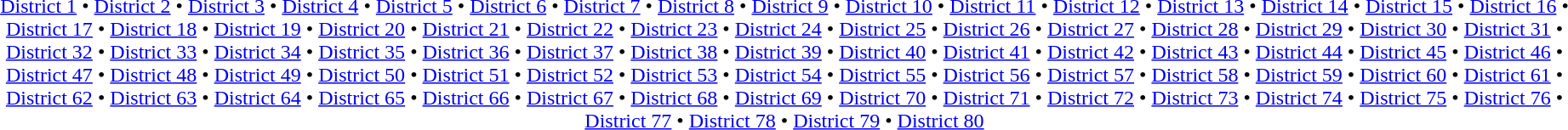<table id=toc class=toc summary=Contents>
<tr>
<td align=center><br><a href='#'>District 1</a> • <a href='#'>District 2</a> • <a href='#'>District 3</a> • <a href='#'>District 4</a> • <a href='#'>District 5</a> • <a href='#'>District 6</a> • <a href='#'>District 7</a> • <a href='#'>District 8</a> • <a href='#'>District 9</a> • <a href='#'>District 10</a> • <a href='#'>District 11</a> • <a href='#'>District 12</a> • <a href='#'>District 13</a> • <a href='#'>District 14</a> • <a href='#'>District 15</a> • <a href='#'>District 16</a> • <a href='#'>District 17</a> • <a href='#'>District 18</a> • <a href='#'>District 19</a> • <a href='#'>District 20</a> • <a href='#'>District 21</a> • <a href='#'>District 22</a> • <a href='#'>District 23</a> • <a href='#'>District 24</a> • <a href='#'>District 25</a> • <a href='#'>District 26</a> • <a href='#'>District 27</a> • <a href='#'>District 28</a> • <a href='#'>District 29</a> • <a href='#'>District 30</a> • <a href='#'>District 31</a> • <a href='#'>District 32</a> • <a href='#'>District 33</a> • <a href='#'>District 34</a> • <a href='#'>District 35</a> • <a href='#'>District 36</a> • <a href='#'>District 37</a> • <a href='#'>District 38</a> • <a href='#'>District 39</a> • <a href='#'>District 40</a> • <a href='#'>District 41</a> • <a href='#'>District 42</a> • <a href='#'>District 43</a> • <a href='#'>District 44</a> • <a href='#'>District 45</a> • <a href='#'>District 46</a> • <a href='#'>District 47</a> • <a href='#'>District 48</a> • <a href='#'>District 49</a> • <a href='#'>District 50</a> • <a href='#'>District 51</a> • <a href='#'>District 52</a> • <a href='#'>District 53</a> • <a href='#'>District 54</a> • <a href='#'>District 55</a> • <a href='#'>District 56</a> • <a href='#'>District 57</a> • <a href='#'>District 58</a> • <a href='#'>District 59</a> • <a href='#'>District 60</a> • <a href='#'>District 61</a> • <a href='#'>District 62</a> • <a href='#'>District 63</a> • <a href='#'>District 64</a> • <a href='#'>District 65</a> • <a href='#'>District 66</a> • <a href='#'>District 67</a> • <a href='#'>District 68</a> • <a href='#'>District 69</a> • <a href='#'>District 70</a> • <a href='#'>District 71</a> • <a href='#'>District 72</a> • <a href='#'>District 73</a> • <a href='#'>District 74</a> • <a href='#'>District 75</a> • <a href='#'>District 76</a> • <a href='#'>District 77</a> • <a href='#'>District 78</a> • <a href='#'>District 79</a> • <a href='#'>District 80</a> </td>
</tr>
</table>
